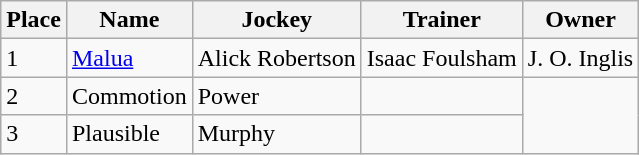<table class="wikitable">
<tr>
<th>Place</th>
<th>Name</th>
<th>Jockey</th>
<th>Trainer</th>
<th>Owner</th>
</tr>
<tr>
<td>1</td>
<td><a href='#'>Malua</a></td>
<td>Alick Robertson</td>
<td>Isaac Foulsham</td>
<td>J. O. Inglis</td>
</tr>
<tr>
<td>2</td>
<td>Commotion</td>
<td>Power</td>
<td></td>
</tr>
<tr>
<td>3</td>
<td>Plausible</td>
<td>Murphy</td>
<td></td>
</tr>
</table>
